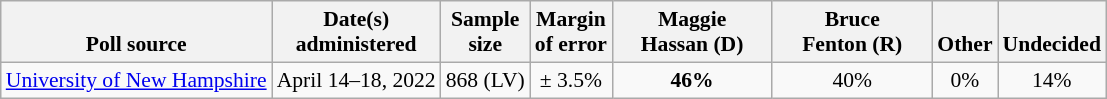<table class="wikitable" style="font-size:90%;text-align:center;">
<tr valign=bottom>
<th>Poll source</th>
<th>Date(s)<br>administered</th>
<th>Sample<br>size</th>
<th>Margin<br>of error</th>
<th style="width:100px;">Maggie<br>Hassan (D)</th>
<th style="width:100px;">Bruce<br>Fenton (R)</th>
<th>Other</th>
<th>Undecided</th>
</tr>
<tr>
<td style="text-align:left;"><a href='#'>University of New Hampshire</a></td>
<td>April 14–18, 2022</td>
<td>868 (LV)</td>
<td>± 3.5%</td>
<td><strong>46%</strong></td>
<td>40%</td>
<td>0%</td>
<td>14%</td>
</tr>
</table>
